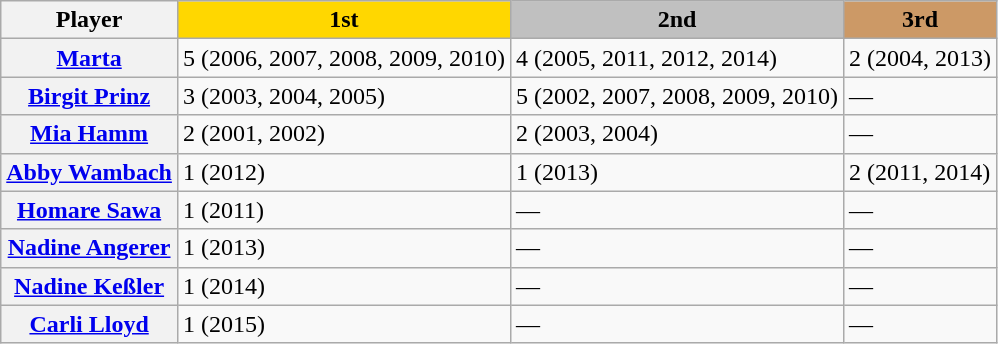<table class="sortable plainrowheaders wikitable">
<tr>
<th scope="col">Player</th>
<th scope="col" style="background-color:gold">1st</th>
<th scope="col" style="background-color:silver">2nd</th>
<th scope="col" style="background-color:#cc9966">3rd</th>
</tr>
<tr>
<th scope="row"> <a href='#'>Marta</a></th>
<td style="text-align:left">5 (2006, 2007, 2008, 2009, 2010)</td>
<td style="text-align:left">4 (2005, 2011, 2012, 2014)</td>
<td style="text-align:left">2 (2004, 2013)</td>
</tr>
<tr>
<th scope="row"> <a href='#'>Birgit Prinz</a></th>
<td style="text-align:left">3 (2003, 2004, 2005)</td>
<td style="text-align:left">5 (2002, 2007, 2008, 2009, 2010)</td>
<td style="text-align:left">—</td>
</tr>
<tr>
<th scope="row"> <a href='#'>Mia Hamm</a></th>
<td style="text-align:left">2 (2001, 2002)</td>
<td style="text-align:left">2 (2003, 2004)</td>
<td style="text-align:left">—</td>
</tr>
<tr>
<th scope="row"> <a href='#'>Abby Wambach</a></th>
<td style="text-align:left">1 (2012)</td>
<td style="text-align:left">1 (2013)</td>
<td style="text-align:left">2 (2011, 2014)</td>
</tr>
<tr>
<th scope="row"> <a href='#'>Homare Sawa</a></th>
<td style="text-align:left">1 (2011)</td>
<td style="text-align:left">—</td>
<td style="text-align:left">—</td>
</tr>
<tr>
<th scope="row"> <a href='#'>Nadine Angerer</a></th>
<td style="text-align:left">1 (2013)</td>
<td style="text-align:left">—</td>
<td style="text-align:left">—</td>
</tr>
<tr>
<th scope="row"> <a href='#'>Nadine Keßler</a></th>
<td style="text-align:left">1 (2014)</td>
<td style="text-align:left">—</td>
<td style="text-align:left">—</td>
</tr>
<tr>
<th scope="row"> <a href='#'>Carli Lloyd</a></th>
<td style="text-align:left">1 (2015)</td>
<td style="text-align:left">—</td>
<td style="text-align:left">—</td>
</tr>
</table>
